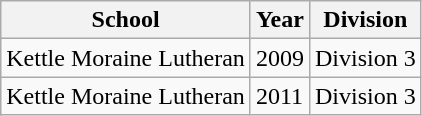<table class="wikitable">
<tr>
<th>School</th>
<th>Year</th>
<th>Division</th>
</tr>
<tr>
<td>Kettle Moraine Lutheran</td>
<td>2009</td>
<td>Division 3</td>
</tr>
<tr>
<td>Kettle Moraine Lutheran</td>
<td>2011</td>
<td>Division 3</td>
</tr>
</table>
